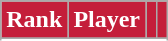<table class="wikitable" style="text-align:center">
<tr>
</tr>
<tr>
<th style="background:#C41E3A; color:white; text-align:center;">Rank</th>
<th style="background:#C41E3A; color:white; text-align:center;">Player</th>
<th style="background:#C41E3A; color:white; text-align:center;"></th>
<th style="background:#C41E3A; color:white; text-align:center;"></th>
</tr>
<tr>
</tr>
<tr>
</tr>
</table>
